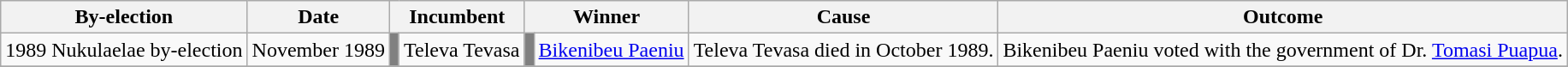<table class="wikitable">
<tr>
<th>By-election</th>
<th>Date</th>
<th colspan=2>Incumbent</th>
<th colspan=2>Winner</th>
<th>Cause</th>
<th>Outcome</th>
</tr>
<tr>
<td>1989 Nukulaelae by-election</td>
<td>November 1989</td>
<td style="background-color: #808080;"></td>
<td>Televa Tevasa</td>
<td style="background-color: #808080;"></td>
<td><a href='#'>Bikenibeu Paeniu</a></td>
<td>Televa Tevasa died in October 1989.</td>
<td>Bikenibeu Paeniu voted with the government of Dr. <a href='#'>Tomasi Puapua</a>.</td>
</tr>
<tr bgcolor=>
</tr>
<tr>
</tr>
</table>
